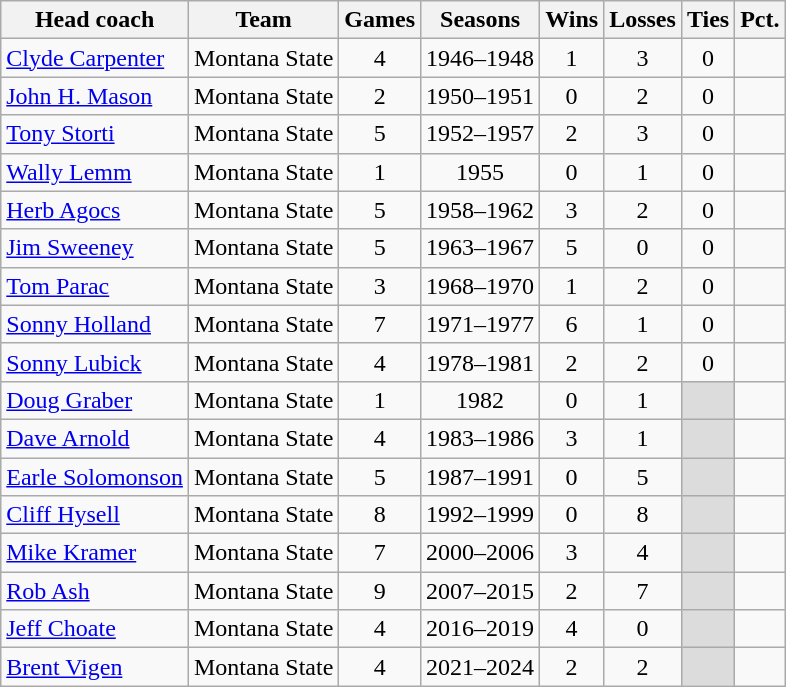<table class="sortable wikitable" style="text-align:center">
<tr>
<th>Head coach</th>
<th>Team</th>
<th>Games</th>
<th>Seasons</th>
<th>Wins</th>
<th>Losses</th>
<th>Ties</th>
<th>Pct.</th>
</tr>
<tr>
<td align=left><a href='#'>Clyde Carpenter</a></td>
<td>Montana State</td>
<td>4</td>
<td>1946–1948</td>
<td>1</td>
<td>3</td>
<td>0</td>
<td></td>
</tr>
<tr>
<td align=left><a href='#'>John H. Mason</a></td>
<td>Montana State</td>
<td>2</td>
<td>1950–1951</td>
<td>0</td>
<td>2</td>
<td>0</td>
<td></td>
</tr>
<tr>
<td align=left><a href='#'>Tony Storti</a></td>
<td>Montana State</td>
<td>5</td>
<td>1952–1957</td>
<td>2</td>
<td>3</td>
<td>0</td>
<td></td>
</tr>
<tr>
<td align=left><a href='#'>Wally Lemm</a></td>
<td>Montana State</td>
<td>1</td>
<td>1955</td>
<td>0</td>
<td>1</td>
<td>0</td>
<td></td>
</tr>
<tr>
<td align=left><a href='#'>Herb Agocs</a></td>
<td>Montana State</td>
<td>5</td>
<td>1958–1962</td>
<td>3</td>
<td>2</td>
<td>0</td>
<td></td>
</tr>
<tr>
<td align=left><a href='#'>Jim Sweeney</a></td>
<td>Montana State</td>
<td>5</td>
<td>1963–1967</td>
<td>5</td>
<td>0</td>
<td>0</td>
<td>  </td>
</tr>
<tr>
<td align=left><a href='#'>Tom Parac</a></td>
<td>Montana State</td>
<td>3</td>
<td>1968–1970</td>
<td>1</td>
<td>2</td>
<td>0</td>
<td></td>
</tr>
<tr>
<td align=left><a href='#'>Sonny Holland</a></td>
<td>Montana State</td>
<td>7</td>
<td>1971–1977</td>
<td>6</td>
<td>1</td>
<td>0</td>
<td></td>
</tr>
<tr>
<td align=left><a href='#'>Sonny Lubick</a></td>
<td>Montana State</td>
<td>4</td>
<td>1978–1981</td>
<td>2</td>
<td>2</td>
<td>0</td>
<td></td>
</tr>
<tr>
<td align=left><a href='#'>Doug Graber</a></td>
<td>Montana State</td>
<td>1</td>
<td>1982</td>
<td>0</td>
<td>1</td>
<td style="background:#DCDCDC;"> </td>
<td></td>
</tr>
<tr>
<td align=left><a href='#'>Dave Arnold</a></td>
<td>Montana State</td>
<td>4</td>
<td>1983–1986</td>
<td>3</td>
<td>1</td>
<td style="background:#DCDCDC;"> </td>
<td></td>
</tr>
<tr>
<td align=left><a href='#'>Earle Solomonson</a></td>
<td>Montana State</td>
<td>5</td>
<td>1987–1991</td>
<td>0</td>
<td>5</td>
<td style="background:#DCDCDC;"> </td>
<td></td>
</tr>
<tr>
<td align=left><a href='#'>Cliff Hysell</a></td>
<td>Montana State</td>
<td>8</td>
<td>1992–1999</td>
<td>0</td>
<td>8</td>
<td style="background:#DCDCDC;"> </td>
<td></td>
</tr>
<tr>
<td align=left><a href='#'>Mike Kramer</a></td>
<td>Montana State</td>
<td>7</td>
<td>2000–2006</td>
<td>3</td>
<td>4</td>
<td style="background:#DCDCDC;"> </td>
<td></td>
</tr>
<tr>
<td align=left><a href='#'>Rob Ash</a></td>
<td>Montana State</td>
<td>9</td>
<td>2007–2015</td>
<td>2</td>
<td>7</td>
<td style="background:#DCDCDC;"> </td>
<td></td>
</tr>
<tr>
<td align=left><a href='#'>Jeff Choate</a></td>
<td>Montana State</td>
<td>4</td>
<td>2016–2019</td>
<td>4</td>
<td>0</td>
<td style="background:#DCDCDC;"> </td>
<td>  </td>
</tr>
<tr>
<td align=left><a href='#'>Brent Vigen</a></td>
<td>Montana State</td>
<td>4</td>
<td>2021–2024</td>
<td>2</td>
<td>2</td>
<td style="background:#DCDCDC;"> </td>
<td></td>
</tr>
</table>
